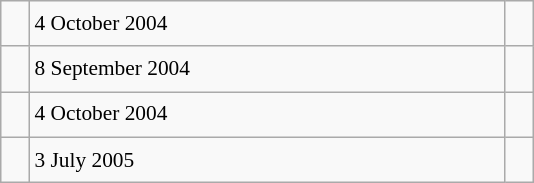<table class="wikitable" style="font-size: 89%; float: left; width: 25em; margin-right: 1em; line-height: 1.65em !important; height: 120px;">
<tr>
<td></td>
<td>4 October 2004</td>
<td></td>
</tr>
<tr>
<td></td>
<td>8 September 2004</td>
<td></td>
</tr>
<tr>
<td></td>
<td>4 October 2004</td>
<td></td>
</tr>
<tr>
<td></td>
<td>3 July 2005</td>
<td></td>
</tr>
</table>
